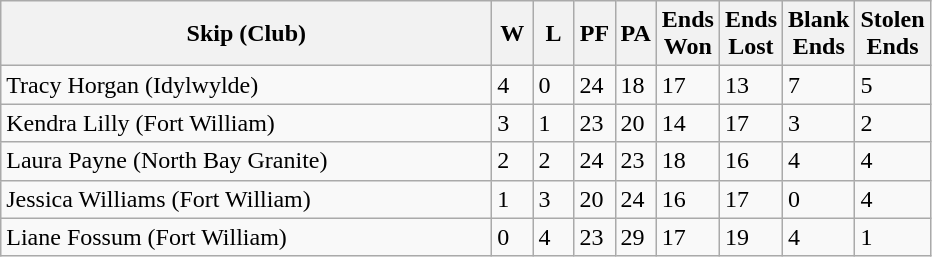<table class=wikitable>
<tr>
<th width=320>Skip (Club)</th>
<th width=20>W</th>
<th width=20>L</th>
<th width=20>PF</th>
<th width=20>PA</th>
<th width=20>Ends <br> Won</th>
<th width=20>Ends <br> Lost</th>
<th width=20>Blank <br> Ends</th>
<th width=20>Stolen <br> Ends</th>
</tr>
<tr>
<td>Tracy Horgan (Idylwylde)</td>
<td>4</td>
<td>0</td>
<td>24</td>
<td>18</td>
<td>17</td>
<td>13</td>
<td>7</td>
<td>5</td>
</tr>
<tr>
<td>Kendra Lilly (Fort William)</td>
<td>3</td>
<td>1</td>
<td>23</td>
<td>20</td>
<td>14</td>
<td>17</td>
<td>3</td>
<td>2</td>
</tr>
<tr>
<td>Laura Payne (North Bay Granite)</td>
<td>2</td>
<td>2</td>
<td>24</td>
<td>23</td>
<td>18</td>
<td>16</td>
<td>4</td>
<td>4</td>
</tr>
<tr>
<td>Jessica Williams (Fort William)</td>
<td>1</td>
<td>3</td>
<td>20</td>
<td>24</td>
<td>16</td>
<td>17</td>
<td>0</td>
<td>4</td>
</tr>
<tr>
<td>Liane Fossum (Fort William)</td>
<td>0</td>
<td>4</td>
<td>23</td>
<td>29</td>
<td>17</td>
<td>19</td>
<td>4</td>
<td>1</td>
</tr>
</table>
